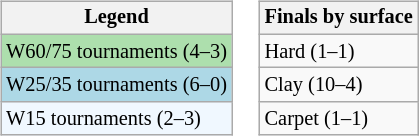<table>
<tr valign=top>
<td><br><table class="wikitable" style=font-size:85%;>
<tr>
<th>Legend</th>
</tr>
<tr style="background:#addfad;">
<td>W60/75 tournaments (4–3)</td>
</tr>
<tr style="background:lightblue;">
<td>W25/35 tournaments (6–0)</td>
</tr>
<tr style="background:#f0f8ff;">
<td>W15 tournaments (2–3)</td>
</tr>
</table>
</td>
<td><br><table class="wikitable" style=font-size:85%;>
<tr>
<th>Finals by surface</th>
</tr>
<tr>
<td>Hard (1–1)</td>
</tr>
<tr>
<td>Clay (10–4)</td>
</tr>
<tr>
<td>Carpet (1–1)</td>
</tr>
</table>
</td>
</tr>
</table>
